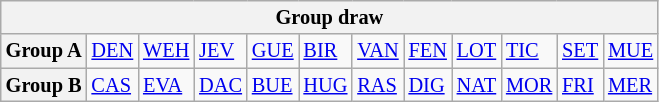<table class="wikitable" style="text-align:center; font-size:85%">
<tr>
<th colspan="12">Group draw</th>
</tr>
<tr>
<th>Group A</th>
<td align="left"> <a href='#'>DEN</a></td>
<td align="left"> <a href='#'>WEH</a></td>
<td align="left"> <a href='#'>JEV</a></td>
<td align="left"> <a href='#'>GUE</a></td>
<td align="left"> <a href='#'>BIR</a></td>
<td align="left"> <a href='#'>VAN</a></td>
<td align="left"> <a href='#'>FEN</a></td>
<td align="left"> <a href='#'>LOT</a></td>
<td align="left"> <a href='#'>TIC</a></td>
<td align="left"> <a href='#'>SET</a></td>
<td align="left"> <a href='#'>MUE</a></td>
</tr>
<tr>
<th>Group B</th>
<td align="left"> <a href='#'>CAS</a></td>
<td align="left"> <a href='#'>EVA</a></td>
<td align="left"> <a href='#'>DAC</a></td>
<td align="left"> <a href='#'>BUE</a></td>
<td align="left"> <a href='#'>HUG</a></td>
<td align="left"> <a href='#'>RAS</a></td>
<td align="left"> <a href='#'>DIG</a></td>
<td align="left"> <a href='#'>NAT</a></td>
<td align="left"> <a href='#'>MOR</a></td>
<td align="left"> <a href='#'>FRI</a></td>
<td align="left"> <a href='#'>MER</a></td>
</tr>
</table>
